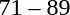<table style="text-align:center">
<tr>
<th width=200></th>
<th width=100></th>
<th width=200></th>
</tr>
<tr>
<td align=right></td>
<td>71 – 89</td>
<td align=left></td>
</tr>
</table>
